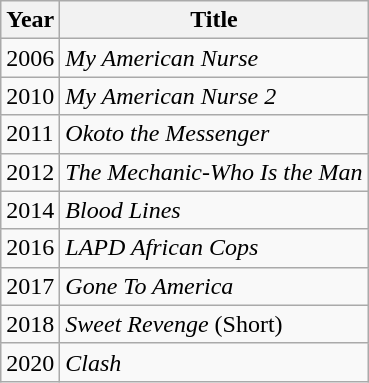<table class="wikitable">
<tr>
<th>Year</th>
<th>Title</th>
</tr>
<tr>
<td>2006</td>
<td><em>My American Nurse</em></td>
</tr>
<tr>
<td>2010</td>
<td><em>My American Nurse 2</em></td>
</tr>
<tr>
<td>2011</td>
<td><em>Okoto the Messenger</em></td>
</tr>
<tr>
<td>2012</td>
<td><em>The Mechanic-Who Is the Man</em></td>
</tr>
<tr>
<td>2014</td>
<td><em>Blood Lines</em></td>
</tr>
<tr>
<td>2016</td>
<td><em>LAPD African Cops</em></td>
</tr>
<tr>
<td>2017</td>
<td><em>Gone To America</em></td>
</tr>
<tr>
<td>2018</td>
<td><em>Sweet Revenge</em> (Short)</td>
</tr>
<tr>
<td>2020</td>
<td><em>Clash</em></td>
</tr>
</table>
